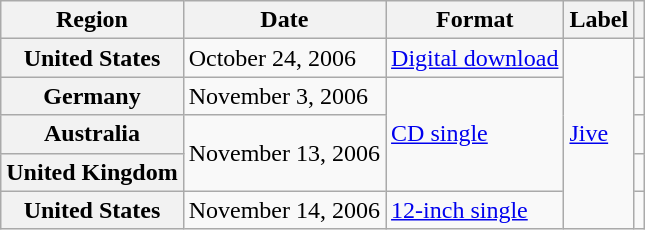<table class="wikitable plainrowheaders">
<tr>
<th scope="col">Region</th>
<th scope="col">Date</th>
<th scope="col">Format</th>
<th scope="col">Label</th>
<th scope="col"></th>
</tr>
<tr>
<th scope="row">United States</th>
<td>October 24, 2006</td>
<td><a href='#'>Digital download</a></td>
<td rowspan="5"><a href='#'>Jive</a></td>
<td></td>
</tr>
<tr>
<th scope="row">Germany</th>
<td>November 3, 2006</td>
<td rowspan="3"><a href='#'>CD single</a></td>
<td></td>
</tr>
<tr>
<th scope="row">Australia</th>
<td rowspan="2">November 13, 2006</td>
<td></td>
</tr>
<tr>
<th scope="row">United Kingdom</th>
<td></td>
</tr>
<tr>
<th scope="row">United States</th>
<td>November 14, 2006</td>
<td><a href='#'>12-inch single</a></td>
<td></td>
</tr>
</table>
